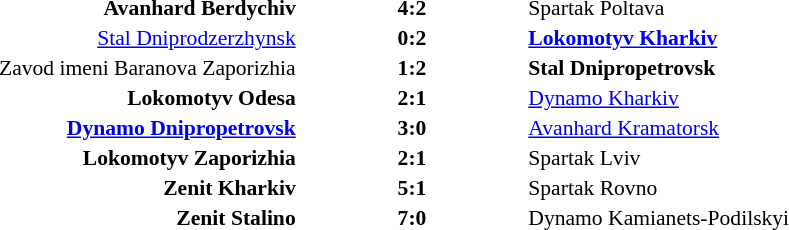<table width=100% cellspacing=1>
<tr>
<th width=20%></th>
<th width=12%></th>
<th width=20%></th>
<th></th>
</tr>
<tr style=font-size:90%>
<td align=right><strong>Avanhard Berdychiv</strong></td>
<td align=center><strong>4:2</strong></td>
<td>Spartak Poltava</td>
<td align=center></td>
</tr>
<tr style=font-size:90%>
<td align=right><a href='#'>Stal Dniprodzerzhynsk</a></td>
<td align=center><strong>0:2</strong></td>
<td><strong><a href='#'>Lokomotyv Kharkiv</a></strong></td>
<td align=center></td>
</tr>
<tr style=font-size:90%>
<td align=right>Zavod imeni Baranova Zaporizhia</td>
<td align=center><strong>1:2</strong></td>
<td><strong>Stal Dnipropetrovsk</strong></td>
<td align=center></td>
</tr>
<tr style=font-size:90%>
<td align=right><strong>Lokomotyv Odesa</strong></td>
<td align=center><strong>2:1</strong></td>
<td><a href='#'>Dynamo Kharkiv</a></td>
<td align=center></td>
</tr>
<tr style=font-size:90%>
<td align=right><strong><a href='#'>Dynamo Dnipropetrovsk</a></strong></td>
<td align=center><strong>3:0</strong></td>
<td><a href='#'>Avanhard Kramatorsk</a></td>
<td align=center></td>
</tr>
<tr style=font-size:90%>
<td align=right><strong>Lokomotyv Zaporizhia</strong></td>
<td align=center><strong>2:1</strong></td>
<td>Spartak Lviv</td>
<td align=center></td>
</tr>
<tr style=font-size:90%>
<td align=right><strong>Zenit Kharkiv</strong></td>
<td align=center><strong>5:1</strong></td>
<td>Spartak Rovno</td>
<td align=center></td>
</tr>
<tr style=font-size:90%>
<td align=right><strong>Zenit Stalino</strong></td>
<td align=center><strong>7:0</strong></td>
<td>Dynamo Kamianets-Podilskyi</td>
<td align=center></td>
</tr>
</table>
